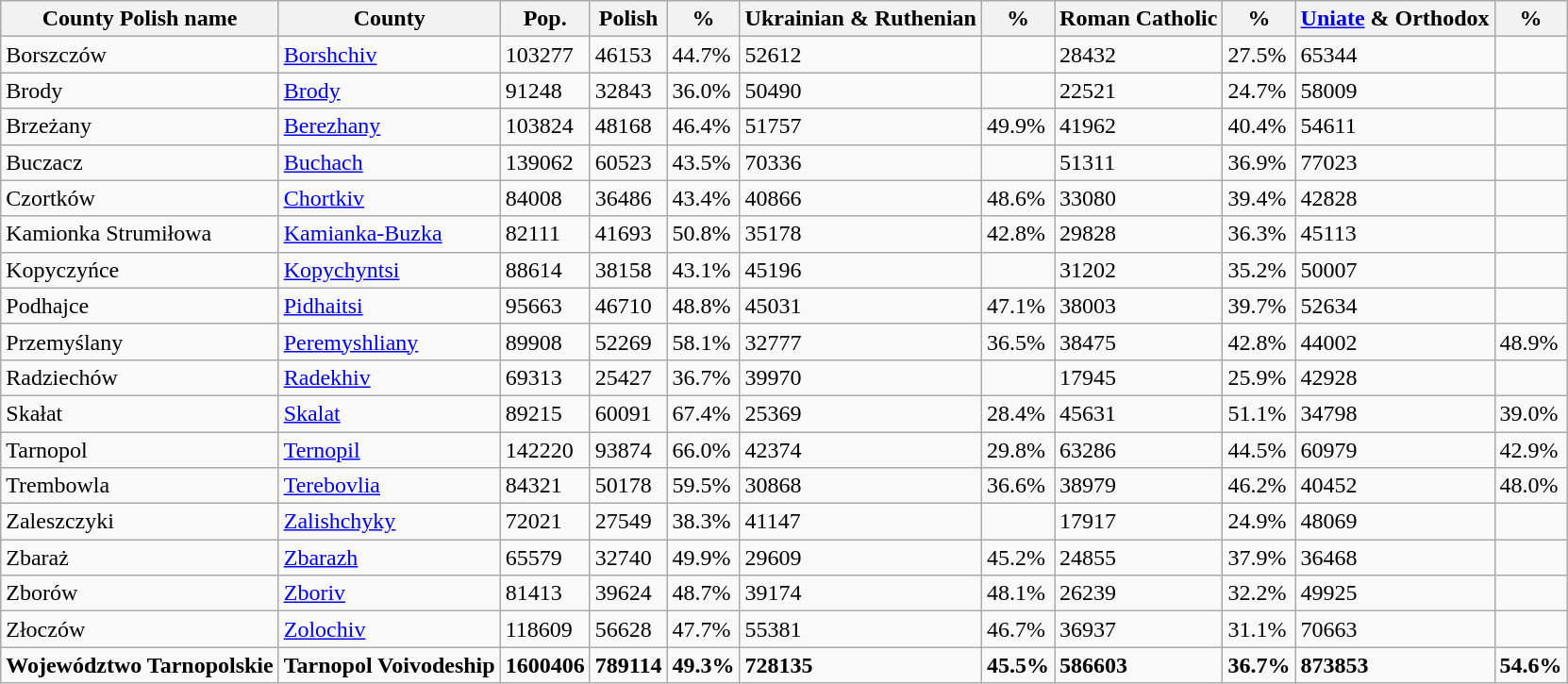<table class="wikitable sortable mw-collapsible">
<tr>
<th>County Polish name</th>
<th>County</th>
<th>Pop.</th>
<th>Polish</th>
<th>%</th>
<th>Ukrainian & Ruthenian</th>
<th>%</th>
<th>Roman Catholic</th>
<th>%</th>
<th><a href='#'>Uniate</a> & Orthodox</th>
<th>%</th>
</tr>
<tr>
<td>Borszczów</td>
<td><a href='#'>Borshchiv</a></td>
<td>103277</td>
<td>46153</td>
<td>44.7%</td>
<td>52612</td>
<td></td>
<td>28432</td>
<td>27.5%</td>
<td>65344</td>
<td></td>
</tr>
<tr>
<td>Brody</td>
<td><a href='#'>Brody</a></td>
<td>91248</td>
<td>32843</td>
<td>36.0%</td>
<td>50490</td>
<td></td>
<td>22521</td>
<td>24.7%</td>
<td>58009</td>
<td></td>
</tr>
<tr>
<td>Brzeżany</td>
<td><a href='#'>Berezhany</a></td>
<td>103824</td>
<td>48168</td>
<td>46.4%</td>
<td>51757</td>
<td>49.9%</td>
<td>41962</td>
<td>40.4%</td>
<td>54611</td>
<td></td>
</tr>
<tr>
<td>Buczacz</td>
<td><a href='#'>Buchach</a></td>
<td>139062</td>
<td>60523</td>
<td>43.5%</td>
<td>70336</td>
<td></td>
<td>51311</td>
<td>36.9%</td>
<td>77023</td>
<td></td>
</tr>
<tr>
<td>Czortków</td>
<td><a href='#'>Chortkiv</a></td>
<td>84008</td>
<td>36486</td>
<td>43.4%</td>
<td>40866</td>
<td>48.6%</td>
<td>33080</td>
<td>39.4%</td>
<td>42828</td>
<td></td>
</tr>
<tr>
<td>Kamionka Strumiłowa</td>
<td><a href='#'>Kamianka-Buzka</a></td>
<td>82111</td>
<td>41693</td>
<td>50.8%</td>
<td>35178</td>
<td>42.8%</td>
<td>29828</td>
<td>36.3%</td>
<td>45113</td>
<td></td>
</tr>
<tr>
<td>Kopyczyńce</td>
<td><a href='#'>Kopychyntsi</a></td>
<td>88614</td>
<td>38158</td>
<td>43.1%</td>
<td>45196</td>
<td></td>
<td>31202</td>
<td>35.2%</td>
<td>50007</td>
<td></td>
</tr>
<tr>
<td>Podhajce</td>
<td><a href='#'>Pidhaitsi</a></td>
<td>95663</td>
<td>46710</td>
<td>48.8%</td>
<td>45031</td>
<td>47.1%</td>
<td>38003</td>
<td>39.7%</td>
<td>52634</td>
<td></td>
</tr>
<tr>
<td>Przemyślany</td>
<td><a href='#'>Peremyshliany</a></td>
<td>89908</td>
<td>52269</td>
<td>58.1%</td>
<td>32777</td>
<td>36.5%</td>
<td>38475</td>
<td>42.8%</td>
<td>44002</td>
<td>48.9%</td>
</tr>
<tr>
<td>Radziechów</td>
<td><a href='#'>Radekhiv</a></td>
<td>69313</td>
<td>25427</td>
<td>36.7%</td>
<td>39970</td>
<td></td>
<td>17945</td>
<td>25.9%</td>
<td>42928</td>
<td></td>
</tr>
<tr>
<td>Skałat</td>
<td><a href='#'>Skalat</a></td>
<td>89215</td>
<td>60091</td>
<td>67.4%</td>
<td>25369</td>
<td>28.4%</td>
<td>45631</td>
<td>51.1%</td>
<td>34798</td>
<td>39.0%</td>
</tr>
<tr>
<td>Tarnopol</td>
<td><a href='#'>Ternopil</a></td>
<td>142220</td>
<td>93874</td>
<td>66.0%</td>
<td>42374</td>
<td>29.8%</td>
<td>63286</td>
<td>44.5%</td>
<td>60979</td>
<td>42.9%</td>
</tr>
<tr>
<td>Trembowla</td>
<td><a href='#'>Terebovlia</a></td>
<td>84321</td>
<td>50178</td>
<td>59.5%</td>
<td>30868</td>
<td>36.6%</td>
<td>38979</td>
<td>46.2%</td>
<td>40452</td>
<td>48.0%</td>
</tr>
<tr>
<td>Zaleszczyki</td>
<td><a href='#'>Zalishchyky</a></td>
<td>72021</td>
<td>27549</td>
<td>38.3%</td>
<td>41147</td>
<td></td>
<td>17917</td>
<td>24.9%</td>
<td>48069</td>
<td></td>
</tr>
<tr>
<td>Zbaraż</td>
<td><a href='#'>Zbarazh</a></td>
<td>65579</td>
<td>32740</td>
<td>49.9%</td>
<td>29609</td>
<td>45.2%</td>
<td>24855</td>
<td>37.9%</td>
<td>36468</td>
<td></td>
</tr>
<tr>
<td>Zborów</td>
<td><a href='#'>Zboriv</a></td>
<td>81413</td>
<td>39624</td>
<td>48.7%</td>
<td>39174</td>
<td>48.1%</td>
<td>26239</td>
<td>32.2%</td>
<td>49925</td>
<td></td>
</tr>
<tr>
<td>Złoczów</td>
<td><a href='#'>Zolochiv</a></td>
<td>118609</td>
<td>56628</td>
<td>47.7%</td>
<td>55381</td>
<td>46.7%</td>
<td>36937</td>
<td>31.1%</td>
<td>70663</td>
<td></td>
</tr>
<tr>
<td><strong>Województwo Tarnopolskie</strong></td>
<td><strong>Tarnopol Voivodeship</strong></td>
<td><strong>1600406</strong></td>
<td><strong>789114</strong></td>
<td><strong>49.3%</strong></td>
<td><strong>728135</strong></td>
<td><strong>45.5%</strong></td>
<td><strong>586603</strong></td>
<td><strong>36.7%</strong></td>
<td><strong>873853</strong></td>
<td><strong>54.6%</strong></td>
</tr>
</table>
